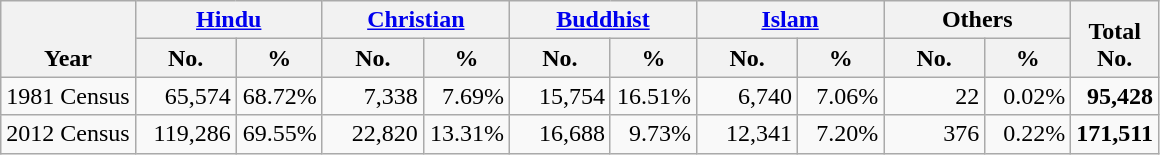<table class="wikitable" border="1" style="text-align:right;">
<tr>
<th style="vertical-align:bottom;" rowspan=2>Year</th>
<th style="vertical-align:bottom;" colspan=2><a href='#'>Hindu</a></th>
<th style="vertical-align:bottom;" colspan=2><a href='#'>Christian</a></th>
<th style="vertical-align:bottom;" colspan=2><a href='#'>Buddhist</a></th>
<th style="vertical-align:bottom;" colspan=2><a href='#'>Islam</a></th>
<th style="vertical-align:bottom;" colspan=2>Others</th>
<th style="vertical-align:bottom;" rowspan=2><strong>Total</strong><br><strong>No.</strong></th>
</tr>
<tr>
<th style="width:60px;">No.</th>
<th style="width:50px;">%</th>
<th style="width:60px;">No.</th>
<th style="width:50px;">%</th>
<th style="width:60px;">No.</th>
<th style="width:50px;">%</th>
<th style="width:60px;">No.</th>
<th style="width:50px;">%</th>
<th style="width:60px;">No.</th>
<th style="width:50px;">%</th>
</tr>
<tr>
<td align=left>1981 Census</td>
<td>65,574</td>
<td>68.72%</td>
<td>7,338</td>
<td>7.69%</td>
<td>15,754</td>
<td>16.51%</td>
<td>6,740</td>
<td>7.06%</td>
<td>22</td>
<td>0.02%</td>
<td><strong>95,428</strong></td>
</tr>
<tr>
<td align=left>2012 Census</td>
<td>119,286</td>
<td>69.55%</td>
<td>22,820</td>
<td>13.31%</td>
<td>16,688</td>
<td>9.73%</td>
<td>12,341</td>
<td>7.20%</td>
<td>376</td>
<td>0.22%</td>
<td><strong>171,511</strong></td>
</tr>
</table>
